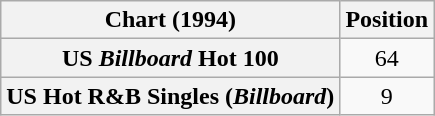<table class="wikitable plainrowheaders" style="text-align:center">
<tr>
<th scope="col">Chart (1994)</th>
<th scope="col">Position</th>
</tr>
<tr>
<th scope="row">US <em>Billboard</em> Hot 100</th>
<td>64</td>
</tr>
<tr>
<th scope="row">US Hot R&B Singles (<em>Billboard</em>)</th>
<td>9</td>
</tr>
</table>
